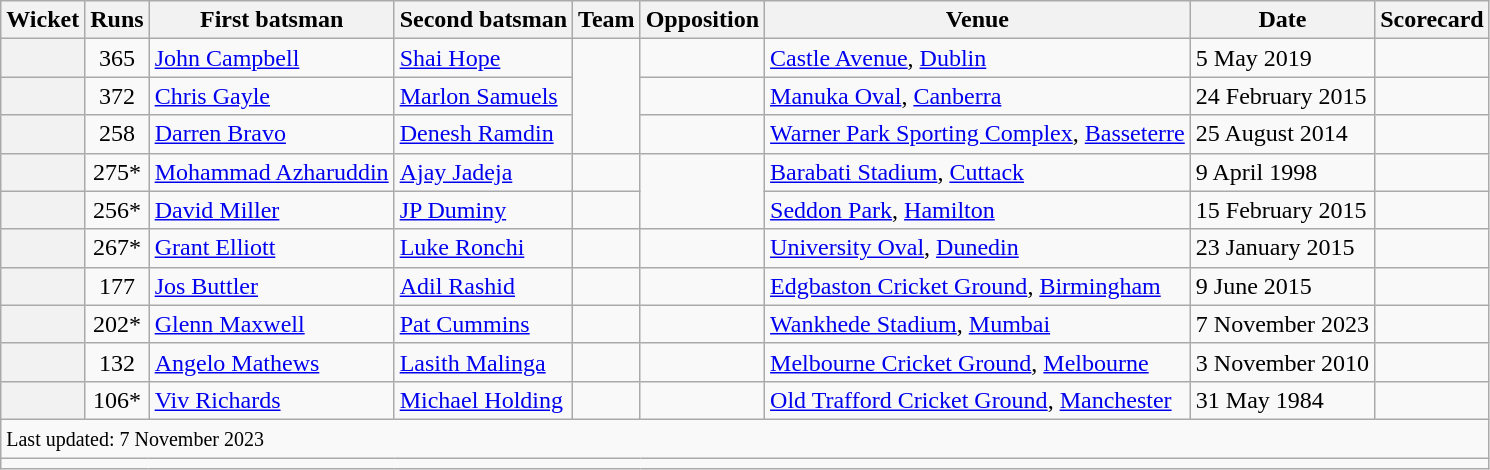<table class="wikitable plainrowheaders sortable">
<tr>
<th scope=col>Wicket</th>
<th scope=col>Runs</th>
<th scope=col>First batsman</th>
<th scope=col>Second batsman</th>
<th scope=col>Team</th>
<th scope=col>Opposition</th>
<th scope=col>Venue</th>
<th scope=col>Date</th>
<th scope=col>Scorecard</th>
</tr>
<tr>
<th align=center></th>
<td scope=row style=text-align:center;>365</td>
<td><a href='#'>John Campbell</a></td>
<td><a href='#'>Shai Hope</a></td>
<td rowspan="3"></td>
<td></td>
<td><a href='#'>Castle Avenue</a>, <a href='#'>Dublin</a></td>
<td>5 May 2019</td>
<td></td>
</tr>
<tr>
<th align=center></th>
<td scope=row style=text-align:center;>372</td>
<td><a href='#'>Chris Gayle</a></td>
<td><a href='#'>Marlon Samuels</a></td>
<td></td>
<td><a href='#'>Manuka Oval</a>, <a href='#'>Canberra</a></td>
<td>24 February 2015</td>
<td></td>
</tr>
<tr>
<th align=center></th>
<td scope=row style=text-align:center;>258</td>
<td><a href='#'>Darren Bravo</a></td>
<td><a href='#'>Denesh Ramdin</a></td>
<td></td>
<td><a href='#'>Warner Park Sporting Complex</a>, <a href='#'>Basseterre</a></td>
<td>25 August 2014</td>
<td></td>
</tr>
<tr>
<th align=center></th>
<td scope=row style="text-align:center;">275*</td>
<td><a href='#'>Mohammad Azharuddin</a></td>
<td><a href='#'>Ajay Jadeja</a></td>
<td></td>
<td rowspan="2"></td>
<td><a href='#'>Barabati Stadium</a>, <a href='#'>Cuttack</a></td>
<td>9 April 1998</td>
<td></td>
</tr>
<tr>
<th align=center></th>
<td scope=row style=text-align:center;>256*</td>
<td><a href='#'>David Miller</a></td>
<td><a href='#'>JP Duminy</a></td>
<td></td>
<td><a href='#'>Seddon Park</a>, <a href='#'>Hamilton</a></td>
<td>15 February 2015</td>
<td></td>
</tr>
<tr>
<th align=center></th>
<td scope=row style=text-align:center;>267*</td>
<td><a href='#'>Grant Elliott</a></td>
<td><a href='#'>Luke Ronchi</a></td>
<td></td>
<td></td>
<td><a href='#'>University Oval</a>, <a href='#'>Dunedin</a></td>
<td>23 January 2015</td>
<td></td>
</tr>
<tr>
<th align=center></th>
<td scope=row style=text-align:center;>177</td>
<td><a href='#'>Jos Buttler</a></td>
<td><a href='#'>Adil Rashid</a></td>
<td></td>
<td></td>
<td><a href='#'>Edgbaston Cricket Ground</a>, <a href='#'>Birmingham</a></td>
<td>9 June 2015</td>
<td></td>
</tr>
<tr>
<th align=center></th>
<td scope=row style=text-align:center;>202*</td>
<td><a href='#'>Glenn Maxwell</a></td>
<td><a href='#'>Pat Cummins</a></td>
<td></td>
<td></td>
<td><a href='#'>Wankhede Stadium</a>, <a href='#'>Mumbai</a></td>
<td>7 November 2023</td>
<td></td>
</tr>
<tr>
<th align=center></th>
<td scope=row style=text-align:center;>132</td>
<td><a href='#'>Angelo Mathews</a></td>
<td><a href='#'>Lasith Malinga</a></td>
<td></td>
<td></td>
<td><a href='#'>Melbourne Cricket Ground</a>, <a href='#'>Melbourne</a></td>
<td>3 November 2010</td>
<td></td>
</tr>
<tr>
<th align=center></th>
<td scope=row style=text-align:center;>106*</td>
<td><a href='#'>Viv Richards</a></td>
<td><a href='#'>Michael Holding</a></td>
<td></td>
<td></td>
<td><a href='#'>Old Trafford Cricket Ground</a>, <a href='#'>Manchester</a></td>
<td>31 May 1984</td>
<td></td>
</tr>
<tr class="sortbottom">
<td colspan="9"><small>Last updated: 7 November 2023</small></td>
</tr>
<tr>
<td colspan=9></td>
</tr>
</table>
